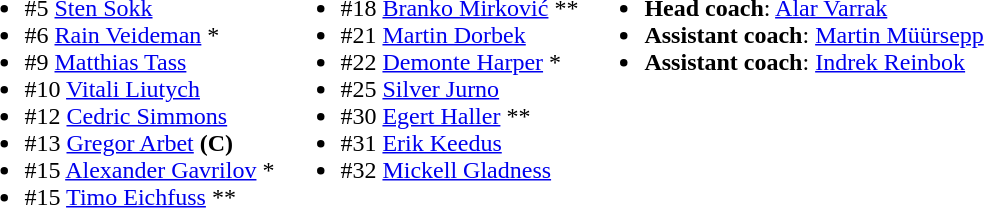<table>
<tr valign="top">
<td><br><ul><li>#5  <a href='#'>Sten Sokk</a></li><li>#6  <a href='#'>Rain Veideman</a> *</li><li>#9  <a href='#'>Matthias Tass</a></li><li>#10  <a href='#'>Vitali Liutych</a></li><li>#12  <a href='#'>Cedric Simmons</a></li><li>#13  <a href='#'>Gregor Arbet</a> <strong>(C)</strong></li><li>#15  <a href='#'>Alexander Gavrilov</a> *</li><li>#15  <a href='#'>Timo Eichfuss</a> **</li></ul></td>
<td><br><ul><li>#18  <a href='#'>Branko Mirković</a> **</li><li>#21  <a href='#'>Martin Dorbek</a></li><li>#22  <a href='#'>Demonte Harper</a> *</li><li>#25  <a href='#'>Silver Jurno</a></li><li>#30  <a href='#'>Egert Haller</a> **</li><li>#31  <a href='#'>Erik Keedus</a></li><li>#32  <a href='#'>Mickell Gladness</a></li></ul></td>
<td><br><ul><li><strong>Head coach</strong>:  <a href='#'>Alar Varrak</a></li><li><strong>Assistant coach</strong>:  <a href='#'>Martin Müürsepp</a></li><li><strong>Assistant coach</strong>:  <a href='#'>Indrek Reinbok</a></li></ul></td>
</tr>
</table>
